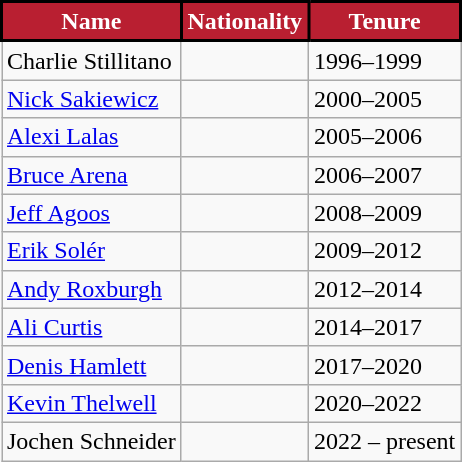<table class="wikitable">
<tr>
<th style="background:#B91F31; color:#FFFFFF; border:2px solid #000000;" scope="col">Name</th>
<th style="background:#B91F31; color:#FFFFFF; border:2px solid #000000;" scope="col">Nationality</th>
<th style="background:#B91F31; color:#FFFFFF; border:2px solid #000000;" scope="col">Tenure</th>
</tr>
<tr>
<td>Charlie Stillitano</td>
<td></td>
<td>1996–1999</td>
</tr>
<tr>
<td><a href='#'>Nick Sakiewicz</a></td>
<td></td>
<td>2000–2005</td>
</tr>
<tr>
<td><a href='#'>Alexi Lalas</a></td>
<td></td>
<td>2005–2006</td>
</tr>
<tr>
<td><a href='#'>Bruce Arena</a></td>
<td></td>
<td>2006–2007</td>
</tr>
<tr>
<td><a href='#'>Jeff Agoos</a></td>
<td></td>
<td>2008–2009</td>
</tr>
<tr>
<td><a href='#'>Erik Solér</a></td>
<td></td>
<td>2009–2012</td>
</tr>
<tr>
<td><a href='#'>Andy Roxburgh</a></td>
<td></td>
<td>2012–2014</td>
</tr>
<tr>
<td><a href='#'>Ali Curtis</a></td>
<td></td>
<td>2014–2017</td>
</tr>
<tr>
<td><a href='#'>Denis Hamlett</a></td>
<td></td>
<td>2017–2020</td>
</tr>
<tr>
<td><a href='#'>Kevin Thelwell</a></td>
<td></td>
<td>2020–2022</td>
</tr>
<tr>
<td>Jochen Schneider</td>
<td></td>
<td>2022 – present</td>
</tr>
</table>
